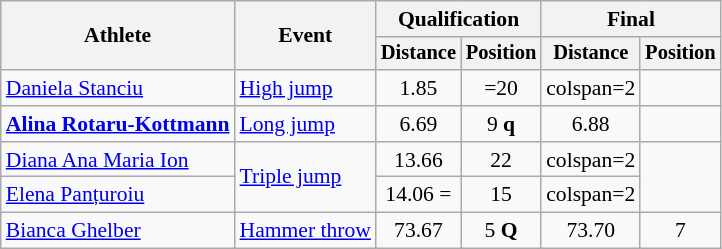<table class=wikitable style=font-size:90%>
<tr>
<th rowspan=2>Athlete</th>
<th rowspan=2>Event</th>
<th colspan=2>Qualification</th>
<th colspan=2>Final</th>
</tr>
<tr style=font-size:95%>
<th>Distance</th>
<th>Position</th>
<th>Distance</th>
<th>Position</th>
</tr>
<tr align=center>
<td align=left><a href='#'>Daniela Stanciu</a></td>
<td align=left><a href='#'>High jump</a></td>
<td>1.85</td>
<td>=20</td>
<td>colspan=2 </td>
</tr>
<tr align=center>
<td align=left><strong><a href='#'>Alina Rotaru-Kottmann</a></strong></td>
<td align=left><a href='#'>Long jump</a></td>
<td>6.69</td>
<td>9 <strong>q</strong></td>
<td>6.88</td>
<td></td>
</tr>
<tr align=center>
<td align=left><a href='#'>Diana Ana Maria Ion</a></td>
<td align=left rowspan=2><a href='#'>Triple jump</a></td>
<td>13.66</td>
<td>22</td>
<td>colspan=2 </td>
</tr>
<tr align=center>
<td align=left><a href='#'>Elena Panțuroiu</a></td>
<td>14.06 =</td>
<td>15</td>
<td>colspan=2 </td>
</tr>
<tr align=center>
<td align=left><a href='#'>Bianca Ghelber</a></td>
<td align=left><a href='#'>Hammer throw</a></td>
<td>73.67</td>
<td>5 <strong>Q</strong></td>
<td>73.70</td>
<td>7</td>
</tr>
</table>
